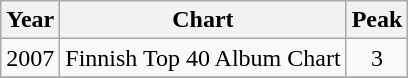<table class="wikitable">
<tr>
<th>Year</th>
<th>Chart</th>
<th>Peak</th>
</tr>
<tr>
<td>2007</td>
<td>Finnish Top 40 Album Chart</td>
<td align="center">3</td>
</tr>
<tr>
</tr>
</table>
